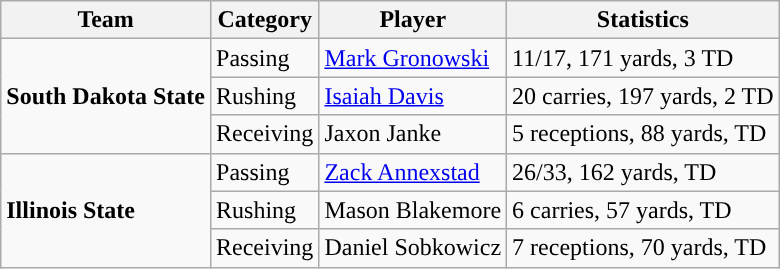<table class="wikitable" style="float: left;">
<tr>
<th>Team</th>
<th>Category</th>
<th>Player</th>
<th>Statistics</th>
</tr>
<tr>
<td rowspan=3><strong>South Dakota State</strong></td>
<td>Passing</td>
<td><a href='#'>Mark Gronowski</a></td>
<td>11/17, 171 yards, 3 TD</td>
</tr>
<tr>
<td>Rushing</td>
<td><a href='#'>Isaiah Davis</a></td>
<td>20 carries, 197 yards, 2 TD</td>
</tr>
<tr>
<td>Receiving</td>
<td>Jaxon Janke</td>
<td>5 receptions, 88 yards, TD</td>
</tr>
<tr>
<td rowspan=3><strong>Illinois State</strong></td>
<td>Passing</td>
<td><a href='#'>Zack Annexstad</a></td>
<td>26/33, 162 yards, TD</td>
</tr>
<tr>
<td>Rushing</td>
<td>Mason Blakemore</td>
<td>6 carries, 57 yards, TD</td>
</tr>
<tr>
<td>Receiving</td>
<td>Daniel Sobkowicz</td>
<td>7 receptions, 70 yards, TD</td>
</tr>
</table>
